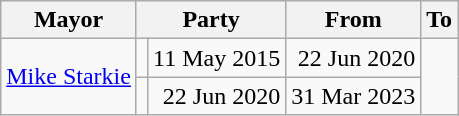<table class=wikitable>
<tr>
<th>Mayor</th>
<th colspan=2>Party</th>
<th>From</th>
<th>To</th>
</tr>
<tr>
<td rowspan=2><a href='#'>Mike Starkie</a></td>
<td></td>
<td align=right>11 May 2015</td>
<td align=right>22 Jun 2020</td>
</tr>
<tr>
<td></td>
<td align=right>22 Jun 2020</td>
<td align=right>31 Mar 2023</td>
</tr>
</table>
